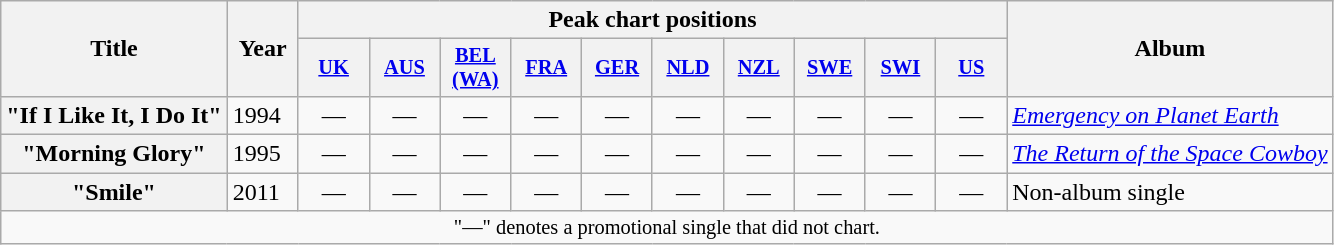<table class="wikitable plainrowheaders">
<tr>
<th rowspan="2">Title</th>
<th style="width:2.5em" rowspan="2">Year</th>
<th colspan="10">Peak chart positions</th>
<th rowspan="2">Album</th>
</tr>
<tr>
<th style="width:3em;font-size:85%"><a href='#'>UK</a><br></th>
<th style="width:3em;font-size:85%"><a href='#'>AUS</a><br></th>
<th style="width:3em;font-size:85%"><a href='#'>BEL<br>(WA)</a><br></th>
<th style="width:3em;font-size:85%"><a href='#'>FRA</a><br></th>
<th style="width:3em;font-size:85%"><a href='#'>GER</a><br></th>
<th style="width:3em;font-size:85%"><a href='#'>NLD</a><br></th>
<th style="width:3em;font-size:85%"><a href='#'>NZL</a><br></th>
<th style="width:3em;font-size:85%"><a href='#'>SWE</a><br></th>
<th style="width:3em;font-size:85%"><a href='#'>SWI</a><br></th>
<th style="width:3em;font-size:85%"><a href='#'>US</a></th>
</tr>
<tr>
<th scope="row">"If I Like It, I Do It"</th>
<td>1994</td>
<td style="text-align:center;">—</td>
<td style="text-align:center;">—</td>
<td style="text-align:center;">—</td>
<td style="text-align:center;">—</td>
<td style="text-align:center;">—</td>
<td style="text-align:center;">—</td>
<td style="text-align:center;">—</td>
<td style="text-align:center;">—</td>
<td style="text-align:center;">—</td>
<td style="text-align:center;">—</td>
<td><em><a href='#'>Emergency on Planet Earth</a></em></td>
</tr>
<tr>
<th scope="row">"Morning Glory"</th>
<td>1995</td>
<td style="text-align:center;">—</td>
<td style="text-align:center;">—</td>
<td style="text-align:center;">—</td>
<td style="text-align:center;">—</td>
<td style="text-align:center;">—</td>
<td style="text-align:center;">—</td>
<td style="text-align:center;">—</td>
<td style="text-align:center;">—</td>
<td style="text-align:center;">—</td>
<td style="text-align:center;">—</td>
<td><em><a href='#'>The Return of the Space Cowboy</a></td>
</tr>
<tr>
<th scope="row">"Smile"</th>
<td>2011</td>
<td style="text-align:center;">—</td>
<td style="text-align:center;">—</td>
<td style="text-align:center;">—</td>
<td style="text-align:center;">—</td>
<td style="text-align:center;">—</td>
<td style="text-align:center;">—</td>
<td style="text-align:center;">—</td>
<td style="text-align:center;">—</td>
<td style="text-align:center;">—</td>
<td style="text-align:center;">—</td>
<td>Non-album single</td>
</tr>
<tr>
<td align="center" colspan="20" style="font-size: 85%">"—" denotes a promotional single that did not chart.</td>
</tr>
</table>
